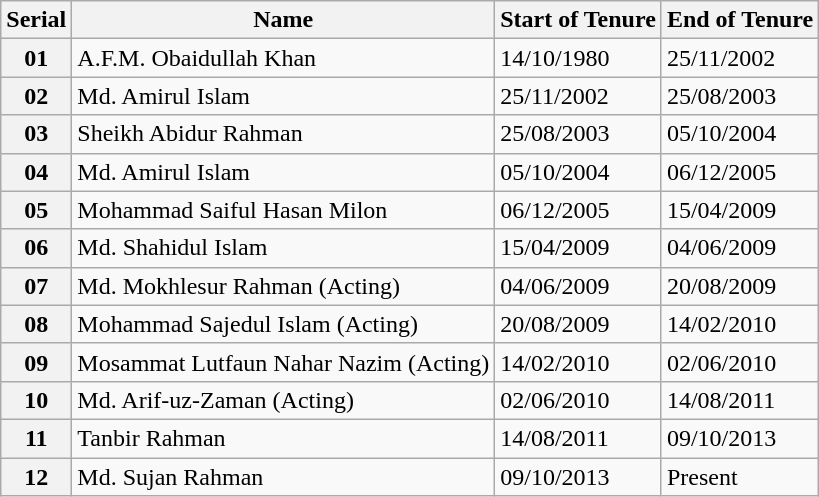<table class ="wikitable sortable">
<tr>
<th>Serial</th>
<th>Name</th>
<th>Start of Tenure</th>
<th>End of Tenure</th>
</tr>
<tr>
<th>01</th>
<td>A.F.M. Obaidullah Khan</td>
<td>14/10/1980</td>
<td>25/11/2002</td>
</tr>
<tr>
<th>02</th>
<td>Md. Amirul Islam</td>
<td>25/11/2002</td>
<td>25/08/2003</td>
</tr>
<tr>
<th>03</th>
<td>Sheikh Abidur Rahman</td>
<td>25/08/2003</td>
<td>05/10/2004</td>
</tr>
<tr>
<th>04</th>
<td>Md. Amirul Islam</td>
<td>05/10/2004</td>
<td>06/12/2005</td>
</tr>
<tr>
<th>05</th>
<td>Mohammad Saiful Hasan Milon</td>
<td>06/12/2005</td>
<td>15/04/2009</td>
</tr>
<tr>
<th>06</th>
<td>Md. Shahidul Islam</td>
<td>15/04/2009</td>
<td>04/06/2009</td>
</tr>
<tr>
<th>07</th>
<td>Md. Mokhlesur Rahman (Acting)</td>
<td>04/06/2009</td>
<td>20/08/2009</td>
</tr>
<tr>
<th>08</th>
<td>Mohammad Sajedul Islam (Acting)</td>
<td>20/08/2009</td>
<td>14/02/2010</td>
</tr>
<tr>
<th>09</th>
<td>Mosammat Lutfaun Nahar Nazim (Acting)</td>
<td>14/02/2010</td>
<td>02/06/2010</td>
</tr>
<tr>
<th>10</th>
<td>Md. Arif-uz-Zaman (Acting)</td>
<td>02/06/2010</td>
<td>14/08/2011</td>
</tr>
<tr>
<th>11</th>
<td>Tanbir Rahman</td>
<td>14/08/2011</td>
<td>09/10/2013</td>
</tr>
<tr>
<th>12</th>
<td>Md. Sujan Rahman</td>
<td>09/10/2013</td>
<td>Present</td>
</tr>
</table>
